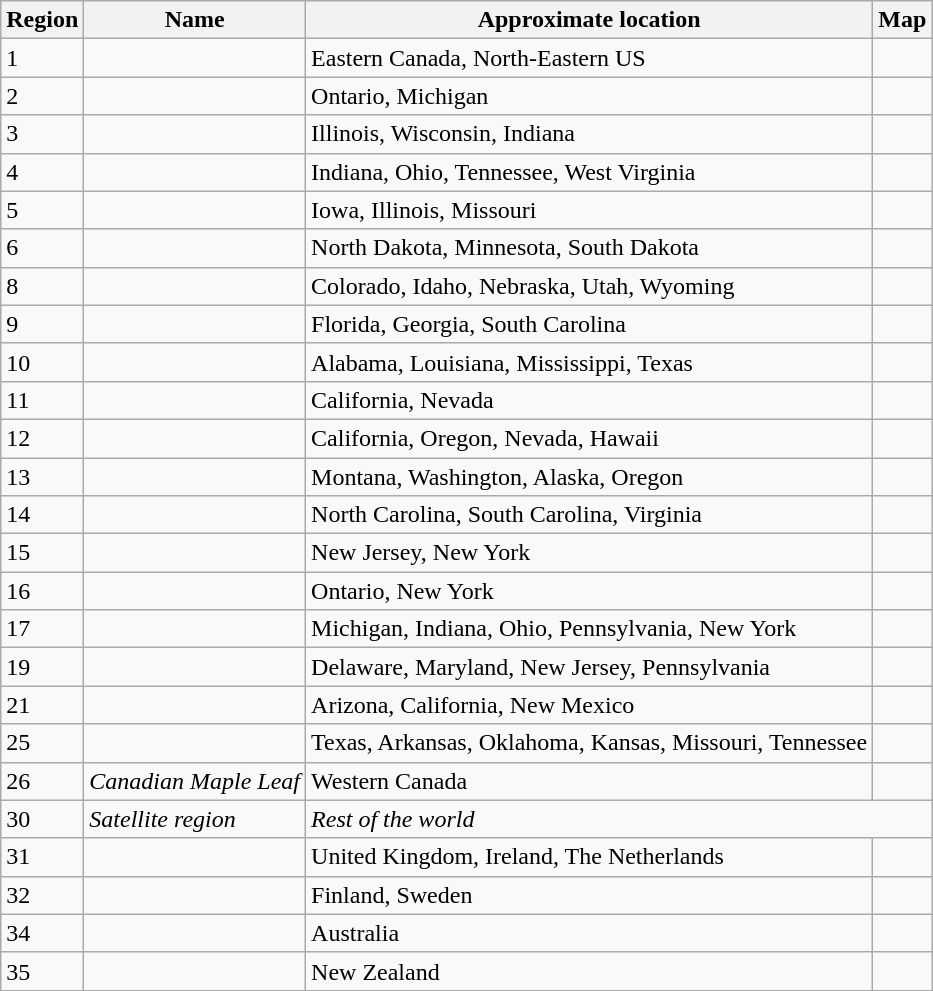<table class="wikitable floatright collapsible">
<tr>
<th>Region</th>
<th>Name</th>
<th>Approximate location</th>
<th>Map </th>
</tr>
<tr>
<td>1</td>
<td><em></em></td>
<td>Eastern Canada, North-Eastern US</td>
<td></td>
</tr>
<tr>
<td>2</td>
<td><em></em></td>
<td>Ontario, Michigan</td>
<td></td>
</tr>
<tr>
<td>3</td>
<td><em></em></td>
<td>Illinois, Wisconsin, Indiana</td>
<td></td>
</tr>
<tr>
<td>4</td>
<td></td>
<td>Indiana, Ohio, Tennessee, West Virginia</td>
<td></td>
</tr>
<tr>
<td>5</td>
<td><em></em></td>
<td>Iowa, Illinois, Missouri</td>
<td></td>
</tr>
<tr>
<td>6</td>
<td></td>
<td>North Dakota, Minnesota, South Dakota</td>
<td></td>
</tr>
<tr>
<td>8</td>
<td><em></em></td>
<td>Colorado, Idaho, Nebraska, Utah, Wyoming</td>
<td></td>
</tr>
<tr>
<td>9</td>
<td><em></em></td>
<td>Florida, Georgia, South Carolina</td>
<td></td>
</tr>
<tr>
<td>10</td>
<td><em></em></td>
<td>Alabama, Louisiana, Mississippi, Texas</td>
<td></td>
</tr>
<tr>
<td>11</td>
<td><em></em></td>
<td>California, Nevada</td>
<td></td>
</tr>
<tr>
<td>12</td>
<td><em></em></td>
<td>California, Oregon, Nevada, Hawaii</td>
<td></td>
</tr>
<tr>
<td>13</td>
<td></td>
<td>Montana, Washington, Alaska, Oregon</td>
<td></td>
</tr>
<tr>
<td>14</td>
<td><em></em></td>
<td>North Carolina, South Carolina, Virginia</td>
<td></td>
</tr>
<tr>
<td>15</td>
<td></td>
<td>New Jersey, New York</td>
<td></td>
</tr>
<tr>
<td>16</td>
<td></td>
<td>Ontario, New York</td>
<td></td>
</tr>
<tr>
<td>17</td>
<td></td>
<td>Michigan, Indiana, Ohio, Pennsylvania, New York</td>
<td></td>
</tr>
<tr>
<td>19</td>
<td></td>
<td>Delaware, Maryland, New Jersey, Pennsylvania</td>
<td></td>
</tr>
<tr>
<td>21</td>
<td></td>
<td>Arizona, California, New Mexico</td>
<td></td>
</tr>
<tr>
<td>25</td>
<td><em></em></td>
<td>Texas, Arkansas, Oklahoma, Kansas, Missouri, Tennessee</td>
<td></td>
</tr>
<tr>
<td>26</td>
<td><em>Canadian Maple Leaf</em></td>
<td>Western Canada</td>
<td></td>
</tr>
<tr>
<td>30</td>
<td><em> Satellite region</em></td>
<td colspan="2"><em>Rest of the world</em></td>
</tr>
<tr>
<td>31</td>
<td></td>
<td>United Kingdom, Ireland, The Netherlands</td>
<td></td>
</tr>
<tr>
<td>32</td>
<td><em></em></td>
<td>Finland, Sweden</td>
<td></td>
</tr>
<tr>
<td>34</td>
<td><em></em></td>
<td>Australia</td>
<td></td>
</tr>
<tr>
<td>35</td>
<td><em></em></td>
<td>New Zealand</td>
<td></td>
</tr>
</table>
